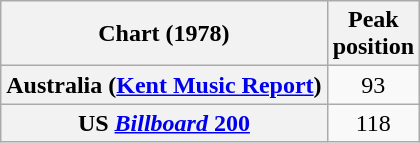<table class="wikitable plainrowheaders" style="text-align:center">
<tr>
<th scope="col">Chart (1978)</th>
<th scope="col">Peak<br>position</th>
</tr>
<tr>
<th scope="row">Australia (<a href='#'>Kent Music Report</a>)</th>
<td align="center">93</td>
</tr>
<tr>
<th scope="row">US <a href='#'><em>Billboard</em> 200</a></th>
<td>118</td>
</tr>
</table>
